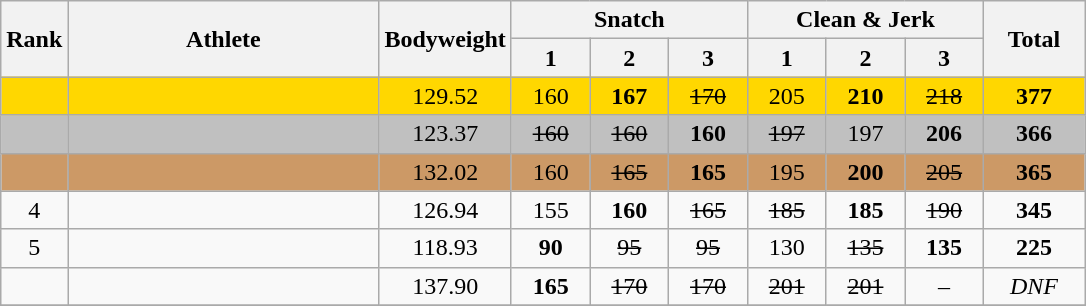<table class="wikitable" style="text-align:center">
<tr>
<th rowspan=2>Rank</th>
<th width=200 rowspan=2>Athlete</th>
<th width=80 rowspan=2>Bodyweight</th>
<th width=150 colspan=3>Snatch</th>
<th width=150 colspan=3>Clean & Jerk</th>
<th width=60 rowspan=2>Total</th>
</tr>
<tr>
<th>1</th>
<th>2</th>
<th>3</th>
<th>1</th>
<th>2</th>
<th>3</th>
</tr>
<tr bgcolor=gold>
<td></td>
<td align=left></td>
<td>129.52</td>
<td>160</td>
<td><strong>167</strong></td>
<td><s>170</s></td>
<td>205</td>
<td><strong>210</strong></td>
<td><s>218</s></td>
<td><strong>377</strong></td>
</tr>
<tr bgcolor=silver>
<td></td>
<td align=left></td>
<td>123.37</td>
<td><s>160</s></td>
<td><s>160</s></td>
<td><strong>160</strong></td>
<td><s>197</s></td>
<td>197</td>
<td><strong>206</strong></td>
<td><strong>366</strong></td>
</tr>
<tr bgcolor=cc9966>
<td></td>
<td align=left></td>
<td>132.02</td>
<td>160</td>
<td><s>165</s></td>
<td><strong>165</strong></td>
<td>195</td>
<td><strong>200</strong></td>
<td><s>205</s></td>
<td><strong>365</strong></td>
</tr>
<tr>
<td>4</td>
<td align=left></td>
<td>126.94</td>
<td>155</td>
<td><strong>160</strong></td>
<td><s>165</s></td>
<td><s>185</s></td>
<td><strong>185</strong></td>
<td><s>190</s></td>
<td><strong>345</strong></td>
</tr>
<tr>
<td>5</td>
<td align=left></td>
<td>118.93</td>
<td><strong>90</strong></td>
<td><s>95</s></td>
<td><s>95</s></td>
<td>130</td>
<td><s>135</s></td>
<td><strong>135</strong></td>
<td><strong>225</strong></td>
</tr>
<tr>
<td></td>
<td align=left></td>
<td>137.90</td>
<td><strong>165</strong></td>
<td><s>170</s></td>
<td><s>170</s></td>
<td><s>201</s></td>
<td><s>201</s></td>
<td>–</td>
<td><em>DNF</em></td>
</tr>
<tr>
</tr>
</table>
